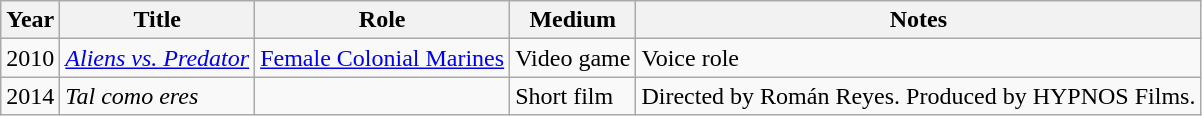<table class="wikitable sortable">
<tr>
<th>Year</th>
<th>Title</th>
<th>Role</th>
<th>Medium</th>
<th class = "unsortable">Notes</th>
</tr>
<tr>
<td>2010</td>
<td><em><a href='#'>Aliens vs. Predator</a></em></td>
<td><a href='#'>Female Colonial Marines</a></td>
<td>Video game</td>
<td>Voice role</td>
</tr>
<tr>
<td>2014</td>
<td><em>Tal como eres</em></td>
<td></td>
<td>Short film</td>
<td>Directed by Román Reyes. Produced by HYPNOS Films.</td>
</tr>
</table>
